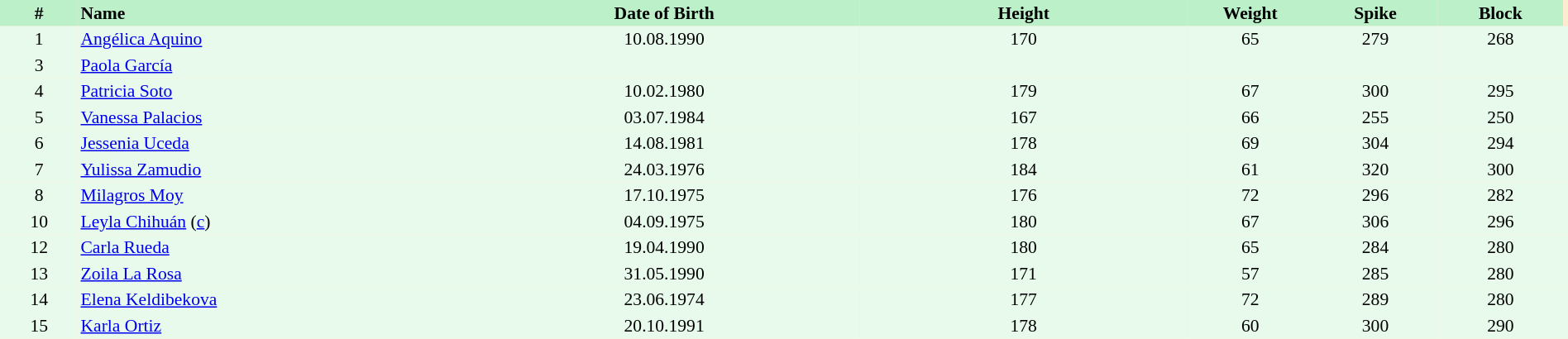<table border=0 cellpadding=2 cellspacing=0  |- bgcolor=#FFECCE style="text-align:center; font-size:90%;" width=100%>
<tr bgcolor=#BBF0C9>
<th width=5%>#</th>
<th width=25% align=left>Name</th>
<th width=25%>Date of Birth</th>
<th width=21%>Height</th>
<th width=8%>Weight</th>
<th width=8%>Spike</th>
<th width=8%>Block</th>
</tr>
<tr bgcolor=#E7FAEC>
<td>1</td>
<td align=left><a href='#'>Angélica Aquino</a></td>
<td>10.08.1990</td>
<td>170</td>
<td>65</td>
<td>279</td>
<td>268</td>
<td></td>
</tr>
<tr bgcolor=#E7FAEC>
<td>3</td>
<td align=left><a href='#'>Paola García</a></td>
<td></td>
<td></td>
<td></td>
<td></td>
<td></td>
<td></td>
</tr>
<tr bgcolor=#E7FAEC>
<td>4</td>
<td align=left><a href='#'>Patricia Soto</a></td>
<td>10.02.1980</td>
<td>179</td>
<td>67</td>
<td>300</td>
<td>295</td>
<td></td>
</tr>
<tr bgcolor=#E7FAEC>
<td>5</td>
<td align=left><a href='#'>Vanessa Palacios</a></td>
<td>03.07.1984</td>
<td>167</td>
<td>66</td>
<td>255</td>
<td>250</td>
<td></td>
</tr>
<tr bgcolor=#E7FAEC>
<td>6</td>
<td align=left><a href='#'>Jessenia Uceda</a></td>
<td>14.08.1981</td>
<td>178</td>
<td>69</td>
<td>304</td>
<td>294</td>
<td></td>
</tr>
<tr bgcolor=#E7FAEC>
<td>7</td>
<td align=left><a href='#'>Yulissa Zamudio</a></td>
<td>24.03.1976</td>
<td>184</td>
<td>61</td>
<td>320</td>
<td>300</td>
<td></td>
</tr>
<tr bgcolor=#E7FAEC>
<td>8</td>
<td align=left><a href='#'>Milagros Moy</a></td>
<td>17.10.1975</td>
<td>176</td>
<td>72</td>
<td>296</td>
<td>282</td>
<td></td>
</tr>
<tr bgcolor=#E7FAEC>
<td>10</td>
<td align=left><a href='#'>Leyla Chihuán</a> (<a href='#'>c</a>)</td>
<td>04.09.1975</td>
<td>180</td>
<td>67</td>
<td>306</td>
<td>296</td>
<td></td>
</tr>
<tr bgcolor=#E7FAEC>
<td>12</td>
<td align=left><a href='#'>Carla Rueda</a></td>
<td>19.04.1990</td>
<td>180</td>
<td>65</td>
<td>284</td>
<td>280</td>
<td></td>
</tr>
<tr bgcolor=#E7FAEC>
<td>13</td>
<td align=left><a href='#'>Zoila La Rosa</a></td>
<td>31.05.1990</td>
<td>171</td>
<td>57</td>
<td>285</td>
<td>280</td>
<td></td>
</tr>
<tr bgcolor=#E7FAEC>
<td>14</td>
<td align=left><a href='#'>Elena Keldibekova</a></td>
<td>23.06.1974</td>
<td>177</td>
<td>72</td>
<td>289</td>
<td>280</td>
<td></td>
</tr>
<tr bgcolor=#E7FAEC>
<td>15</td>
<td align=left><a href='#'>Karla Ortiz</a></td>
<td>20.10.1991</td>
<td>178</td>
<td>60</td>
<td>300</td>
<td>290</td>
<td></td>
</tr>
</table>
